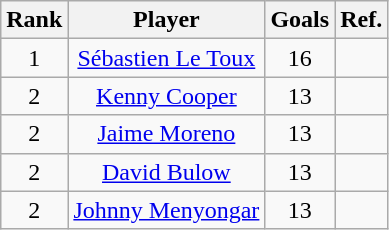<table class="wikitable sortable" style="text-align: center;">
<tr>
<th>Rank</th>
<th>Player</th>
<th>Goals</th>
<th>Ref.</th>
</tr>
<tr>
<td>1</td>
<td><a href='#'>Sébastien Le Toux</a></td>
<td>16</td>
<td></td>
</tr>
<tr>
<td>2</td>
<td><a href='#'>Kenny Cooper</a></td>
<td>13</td>
<td></td>
</tr>
<tr>
<td>2</td>
<td><a href='#'>Jaime Moreno</a></td>
<td>13</td>
<td></td>
</tr>
<tr>
<td>2</td>
<td><a href='#'>David Bulow</a></td>
<td>13</td>
<td></td>
</tr>
<tr>
<td>2</td>
<td><a href='#'>Johnny Menyongar</a></td>
<td>13</td>
<td></td>
</tr>
</table>
